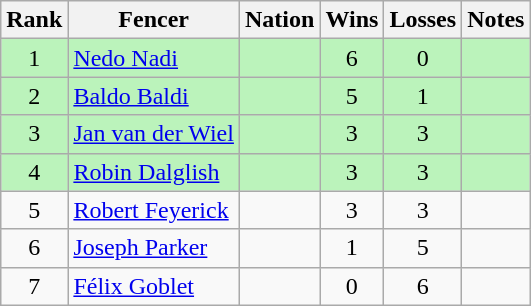<table class="wikitable sortable" style="text-align:center">
<tr>
<th>Rank</th>
<th>Fencer</th>
<th>Nation</th>
<th>Wins</th>
<th>Losses</th>
<th>Notes</th>
</tr>
<tr bgcolor=bbf3bb>
<td>1</td>
<td style="text-align: left;"><a href='#'>Nedo Nadi</a></td>
<td align=left></td>
<td>6</td>
<td>0</td>
<td></td>
</tr>
<tr bgcolor=bbf3bb>
<td>2</td>
<td style="text-align: left;"><a href='#'>Baldo Baldi</a></td>
<td align=left></td>
<td>5</td>
<td>1</td>
<td></td>
</tr>
<tr bgcolor=bbf3bb>
<td>3</td>
<td style="text-align: left;"><a href='#'>Jan van der Wiel</a></td>
<td align=left></td>
<td>3</td>
<td>3</td>
<td></td>
</tr>
<tr bgcolor=bbf3bb>
<td>4</td>
<td style="text-align: left;"><a href='#'>Robin Dalglish</a></td>
<td align=left></td>
<td>3</td>
<td>3</td>
<td></td>
</tr>
<tr>
<td>5</td>
<td style="text-align: left;"><a href='#'>Robert Feyerick</a></td>
<td align=left></td>
<td>3</td>
<td>3</td>
<td></td>
</tr>
<tr>
<td>6</td>
<td style="text-align: left;"><a href='#'>Joseph Parker</a></td>
<td align=left></td>
<td>1</td>
<td>5</td>
<td></td>
</tr>
<tr>
<td>7</td>
<td style="text-align: left;"><a href='#'>Félix Goblet</a></td>
<td align=left></td>
<td>0</td>
<td>6</td>
<td></td>
</tr>
</table>
